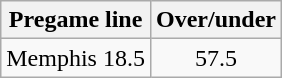<table class="wikitable">
<tr align="center">
<th style=>Pregame line</th>
<th style=>Over/under</th>
</tr>
<tr align="center">
<td>Memphis 18.5</td>
<td>57.5</td>
</tr>
</table>
